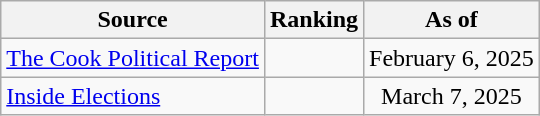<table class="wikitable" style="text-align:center">
<tr>
<th>Source</th>
<th>Ranking</th>
<th>As of</th>
</tr>
<tr>
<td align=left><a href='#'>The Cook Political Report</a></td>
<td></td>
<td>February 6, 2025</td>
</tr>
<tr>
<td align=left><a href='#'>Inside Elections</a></td>
<td></td>
<td>March 7, 2025</td>
</tr>
</table>
